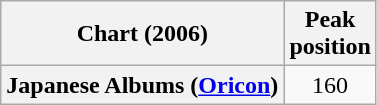<table class="wikitable sortable plainrowheaders">
<tr>
<th>Chart (2006)</th>
<th>Peak<br>position</th>
</tr>
<tr>
<th scope="row">Japanese Albums (<a href='#'>Oricon</a>)</th>
<td align="center">160</td>
</tr>
</table>
